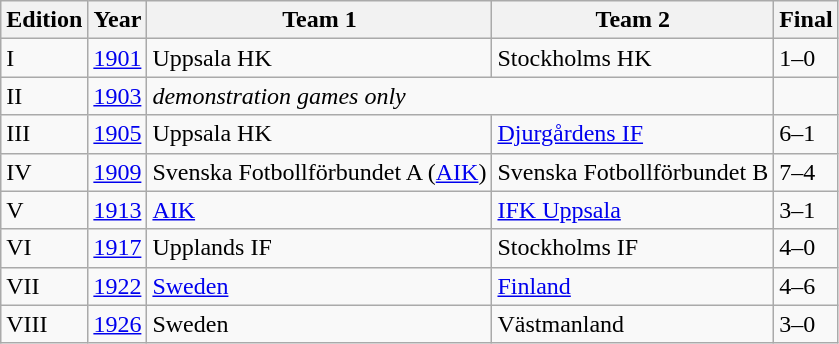<table class="wikitable sortable">
<tr>
<th>Edition</th>
<th>Year</th>
<th>Team 1</th>
<th>Team 2</th>
<th>Final</th>
</tr>
<tr>
<td>I</td>
<td><a href='#'>1901</a></td>
<td>Uppsala HK</td>
<td>Stockholms HK</td>
<td>1–0</td>
</tr>
<tr>
<td>II</td>
<td><a href='#'>1903</a></td>
<td colspan=2><em>demonstration games only</em></td>
<td></td>
</tr>
<tr>
<td>III</td>
<td><a href='#'>1905</a></td>
<td>Uppsala HK</td>
<td><a href='#'>Djurgårdens IF</a></td>
<td>6–1</td>
</tr>
<tr>
<td>IV</td>
<td><a href='#'>1909</a></td>
<td>Svenska Fotbollförbundet A (<a href='#'>AIK</a>)</td>
<td>Svenska Fotbollförbundet B</td>
<td>7–4</td>
</tr>
<tr>
<td>V</td>
<td><a href='#'>1913</a></td>
<td><a href='#'>AIK</a></td>
<td><a href='#'>IFK Uppsala</a></td>
<td>3–1</td>
</tr>
<tr>
<td>VI</td>
<td><a href='#'>1917</a></td>
<td>Upplands IF</td>
<td>Stockholms IF</td>
<td>4–0</td>
</tr>
<tr>
<td>VII</td>
<td><a href='#'>1922</a></td>
<td><a href='#'>Sweden</a></td>
<td><a href='#'>Finland</a></td>
<td>4–6</td>
</tr>
<tr>
<td>VIII</td>
<td><a href='#'>1926</a></td>
<td>Sweden</td>
<td>Västmanland</td>
<td>3–0</td>
</tr>
</table>
